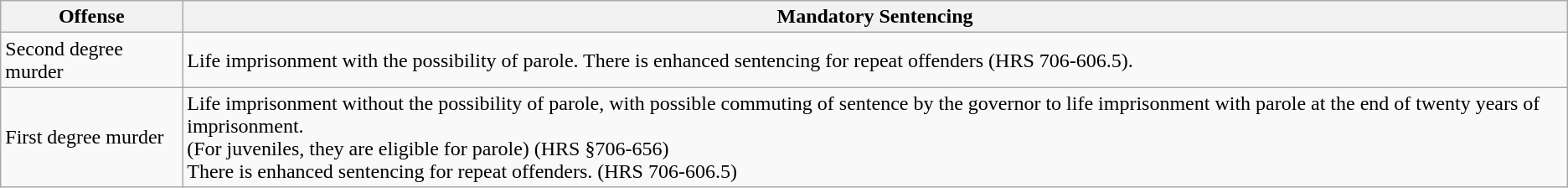<table class="wikitable">
<tr>
<th>Offense</th>
<th>Mandatory Sentencing</th>
</tr>
<tr>
<td>Second degree murder</td>
<td>Life imprisonment with the possibility of parole. There is enhanced sentencing for repeat offenders (HRS 706-606.5).</td>
</tr>
<tr>
<td>First degree murder</td>
<td>Life imprisonment without the possibility of parole, with possible commuting of sentence by the governor to life imprisonment with parole at the end of twenty years of imprisonment.<br>(For juveniles, they are eligible for parole) (HRS §706-656)<br>There is enhanced sentencing for repeat offenders. (HRS 706-606.5)</td>
</tr>
</table>
